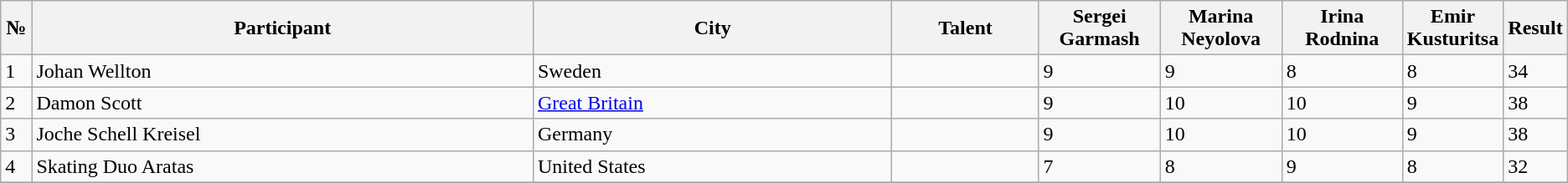<table class="wikitable">
<tr>
<th width="2%">№</th>
<th width="35%">Participant</th>
<th width="25%">City</th>
<th width="10%">Talent</th>
<th width="8%">Sergei Garmash</th>
<th width="8%">Marina Neyolova</th>
<th width="8%">Irina Rodnina</th>
<th width="8%">Emir Kusturitsa</th>
<th width="8%">Result</th>
</tr>
<tr>
<td>1</td>
<td>Johan Wellton</td>
<td>Sweden</td>
<td></td>
<td>9</td>
<td>9</td>
<td>8</td>
<td>8</td>
<td>34</td>
</tr>
<tr>
<td>2</td>
<td>Damon Scott</td>
<td><a href='#'>Great Britain</a></td>
<td></td>
<td>9</td>
<td>10</td>
<td>10</td>
<td>9</td>
<td>38</td>
</tr>
<tr>
<td>3</td>
<td>Joche Schell Kreisel</td>
<td>Germany</td>
<td></td>
<td>9</td>
<td>10</td>
<td>10</td>
<td>9</td>
<td>38</td>
</tr>
<tr>
<td>4</td>
<td>Skating Duo Aratas</td>
<td>United States</td>
<td></td>
<td>7</td>
<td>8</td>
<td>9</td>
<td>8</td>
<td>32</td>
</tr>
<tr>
</tr>
</table>
